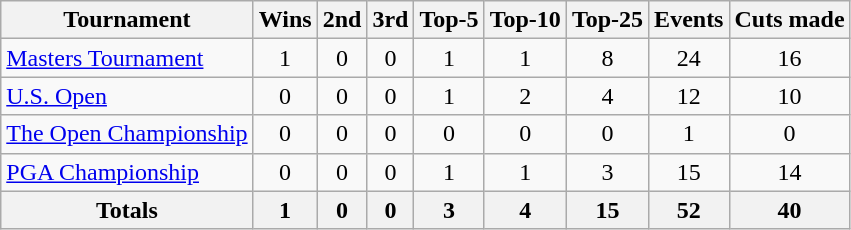<table class=wikitable style=text-align:center>
<tr>
<th>Tournament</th>
<th>Wins</th>
<th>2nd</th>
<th>3rd</th>
<th>Top-5</th>
<th>Top-10</th>
<th>Top-25</th>
<th>Events</th>
<th>Cuts made</th>
</tr>
<tr>
<td align=left><a href='#'>Masters Tournament</a></td>
<td>1</td>
<td>0</td>
<td>0</td>
<td>1</td>
<td>1</td>
<td>8</td>
<td>24</td>
<td>16</td>
</tr>
<tr>
<td align=left><a href='#'>U.S. Open</a></td>
<td>0</td>
<td>0</td>
<td>0</td>
<td>1</td>
<td>2</td>
<td>4</td>
<td>12</td>
<td>10</td>
</tr>
<tr>
<td align=left><a href='#'>The Open Championship</a></td>
<td>0</td>
<td>0</td>
<td>0</td>
<td>0</td>
<td>0</td>
<td>0</td>
<td>1</td>
<td>0</td>
</tr>
<tr>
<td align=left><a href='#'>PGA Championship</a></td>
<td>0</td>
<td>0</td>
<td>0</td>
<td>1</td>
<td>1</td>
<td>3</td>
<td>15</td>
<td>14</td>
</tr>
<tr>
<th>Totals</th>
<th>1</th>
<th>0</th>
<th>0</th>
<th>3</th>
<th>4</th>
<th>15</th>
<th>52</th>
<th>40</th>
</tr>
</table>
